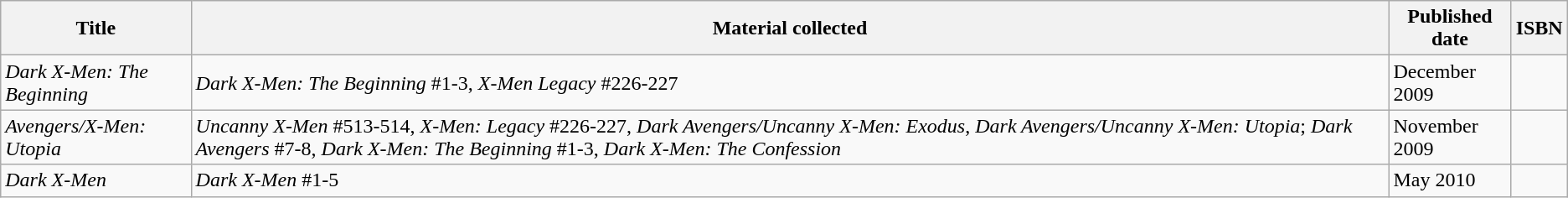<table class="wikitable">
<tr>
<th>Title</th>
<th>Material collected</th>
<th>Published date</th>
<th>ISBN</th>
</tr>
<tr>
<td><em>Dark X-Men: The Beginning</em></td>
<td><em>Dark X-Men: The Beginning</em> #1-3, <em>X-Men Legacy</em> #226-227</td>
<td>December 2009</td>
<td></td>
</tr>
<tr>
<td><em>Avengers/X-Men: Utopia</em></td>
<td><em>Uncanny X-Men</em> #513-514, <em>X-Men: Legacy</em> #226-227, <em>Dark Avengers/Uncanny X-Men: Exodus</em>, <em>Dark Avengers/Uncanny X-Men: Utopia</em>; <em>Dark Avengers</em> #7-8, <em>Dark X-Men: The Beginning</em> #1-3, <em>Dark X-Men: The Confession</em></td>
<td>November 2009</td>
<td></td>
</tr>
<tr>
<td><em>Dark X-Men</em></td>
<td><em>Dark X-Men</em> #1-5</td>
<td>May 2010</td>
<td></td>
</tr>
</table>
